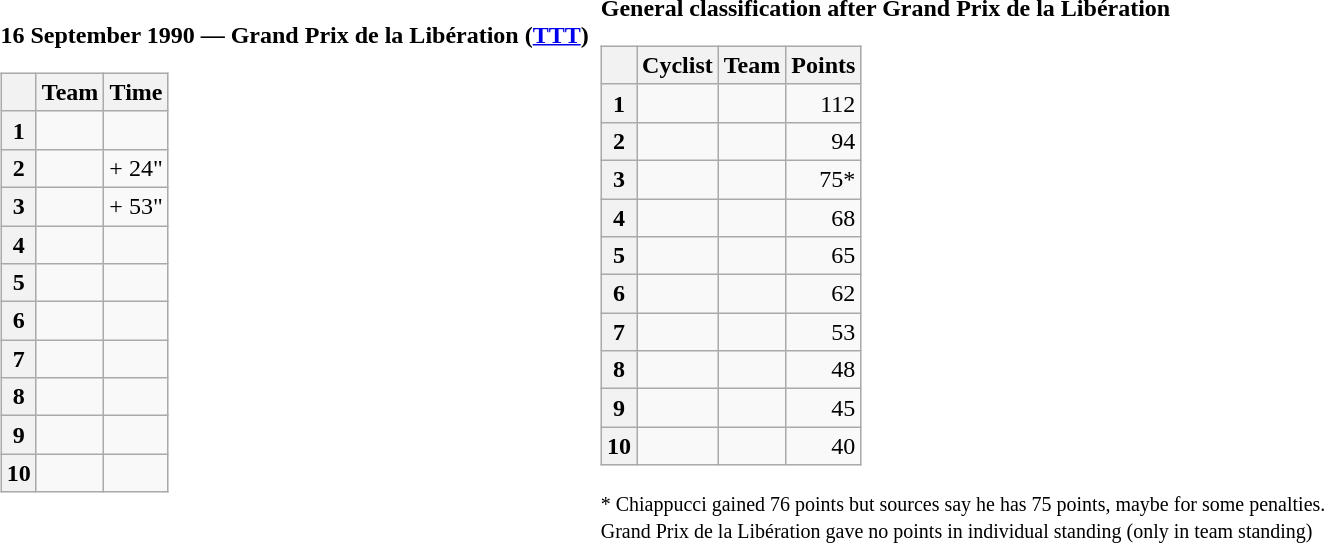<table>
<tr>
<td><strong>16 September 1990 — Grand Prix de la Libération </strong> <strong>(<a href='#'>TTT</a>)</strong><br><table class="wikitable">
<tr>
<th></th>
<th>Team</th>
<th>Time</th>
</tr>
<tr>
<th>1</th>
<td></td>
<td align="right"></td>
</tr>
<tr>
<th>2</th>
<td></td>
<td align="right">+ 24"</td>
</tr>
<tr>
<th>3</th>
<td></td>
<td align="right">+ 53"</td>
</tr>
<tr>
<th>4</th>
<td></td>
<td align="right"></td>
</tr>
<tr>
<th>5</th>
<td></td>
<td align="right"></td>
</tr>
<tr>
<th>6</th>
<td></td>
<td align="right"></td>
</tr>
<tr>
<th>7</th>
<td></td>
<td align="right"></td>
</tr>
<tr>
<th>8</th>
<td></td>
<td align="right"></td>
</tr>
<tr>
<th>9</th>
<td></td>
<td align="right"></td>
</tr>
<tr>
<th>10</th>
<td></td>
<td align="right"></td>
</tr>
</table>
</td>
<td></td>
<td><strong>General classification after Grand Prix de la Libération</strong><br><table class="wikitable">
<tr>
<th></th>
<th>Cyclist</th>
<th>Team</th>
<th>Points</th>
</tr>
<tr>
<th>1</th>
<td> </td>
<td></td>
<td align="right">112</td>
</tr>
<tr>
<th>2</th>
<td></td>
<td></td>
<td align="right">94</td>
</tr>
<tr>
<th>3</th>
<td></td>
<td></td>
<td align="right">75*</td>
</tr>
<tr>
<th>4</th>
<td></td>
<td></td>
<td align="right">68</td>
</tr>
<tr>
<th>5</th>
<td></td>
<td></td>
<td align="right">65</td>
</tr>
<tr>
<th>6</th>
<td></td>
<td></td>
<td align="right">62</td>
</tr>
<tr>
<th>7</th>
<td></td>
<td></td>
<td align="right">53</td>
</tr>
<tr>
<th>8</th>
<td></td>
<td></td>
<td align="right">48</td>
</tr>
<tr>
<th>9</th>
<td></td>
<td></td>
<td align="right">45</td>
</tr>
<tr>
<th>10</th>
<td></td>
<td></td>
<td align="right">40</td>
</tr>
</table>
<small>* Chiappucci gained 76 points but sources say he has 75 points, maybe for some penalties.</small><br><small>Grand Prix de la Libération gave no points in individual standing (only in team standing)</small></td>
</tr>
</table>
